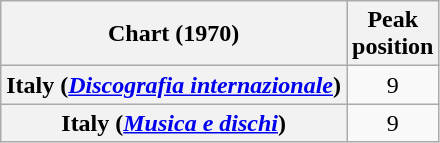<table class="wikitable plainrowheaders" style="text-align:center">
<tr>
<th scope="col">Chart (1970)</th>
<th scope="col">Peak<br>position</th>
</tr>
<tr>
<th scope="row">Italy (<em><a href='#'>Discografia internazionale</a></em>)</th>
<td>9</td>
</tr>
<tr>
<th scope="row">Italy (<em><a href='#'>Musica e dischi</a></em>)</th>
<td>9</td>
</tr>
</table>
